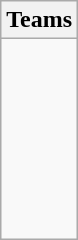<table class="wikitable">
<tr>
<th>Teams</th>
</tr>
<tr>
<td><br><br>
<br>
<br>
<br>
<br>
<br>
</td>
</tr>
</table>
